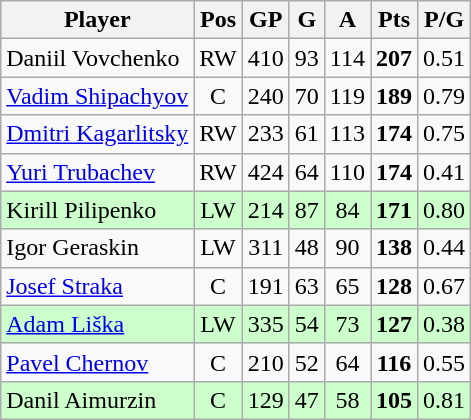<table class="wikitable">
<tr>
<th>Player</th>
<th>Pos</th>
<th>GP</th>
<th>G</th>
<th>A</th>
<th>Pts</th>
<th>P/G</th>
</tr>
<tr style="text-align:center;">
<td style="text-align:left;"> Daniil Vovchenko</td>
<td>RW</td>
<td>410</td>
<td>93</td>
<td>114</td>
<td><strong>207</strong></td>
<td>0.51</td>
</tr>
<tr style="text-align:center;">
<td style="text-align:left;"> <a href='#'>Vadim Shipachyov</a></td>
<td>C</td>
<td>240</td>
<td>70</td>
<td>119</td>
<td><strong>189</strong></td>
<td>0.79</td>
</tr>
<tr style="text-align:center;">
<td style="text-align:left;"> <a href='#'>Dmitri Kagarlitsky</a></td>
<td>RW</td>
<td>233</td>
<td>61</td>
<td>113</td>
<td><strong>174</strong></td>
<td>0.75</td>
</tr>
<tr style="text-align:center;">
<td style="text-align:left;"> <a href='#'>Yuri Trubachev</a></td>
<td>RW</td>
<td>424</td>
<td>64</td>
<td>110</td>
<td><strong>174</strong></td>
<td>0.41</td>
</tr>
<tr style="text-align:center;" bgcolor="#cfc">
<td style="text-align:left;"> Kirill Pilipenko</td>
<td>LW</td>
<td>214</td>
<td>87</td>
<td>84</td>
<td><strong>171</strong></td>
<td>0.80</td>
</tr>
<tr style="text-align:center;">
<td style="text-align:left;"> Igor Geraskin</td>
<td>LW</td>
<td>311</td>
<td>48</td>
<td>90</td>
<td><strong>138</strong></td>
<td>0.44</td>
</tr>
<tr style="text-align:center;">
<td style="text-align:left;"> <a href='#'>Josef Straka</a></td>
<td>C</td>
<td>191</td>
<td>63</td>
<td>65</td>
<td><strong>128</strong></td>
<td>0.67</td>
</tr>
<tr style="text-align:center;" bgcolor="#cfc">
<td style="text-align:left;"> <a href='#'>Adam Liška</a></td>
<td>LW</td>
<td>335</td>
<td>54</td>
<td>73</td>
<td><strong>127</strong></td>
<td>0.38</td>
</tr>
<tr style="text-align:center;">
<td style="text-align:left;"> <a href='#'>Pavel Chernov</a></td>
<td>C</td>
<td>210</td>
<td>52</td>
<td>64</td>
<td><strong>116</strong></td>
<td>0.55</td>
</tr>
<tr style="text-align:center;" bgcolor="#cfc">
<td style="text-align:left;"> Danil Aimurzin</td>
<td>C</td>
<td>129</td>
<td>47</td>
<td>58</td>
<td><strong>105</strong></td>
<td>0.81</td>
</tr>
</table>
